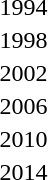<table>
<tr>
<td>1994</td>
<td></td>
<td></td>
<td></td>
</tr>
<tr>
<td>1998</td>
<td></td>
<td></td>
<td></td>
</tr>
<tr>
<td>2002</td>
<td></td>
<td></td>
<td></td>
</tr>
<tr>
<td>2006</td>
<td></td>
<td></td>
<td></td>
</tr>
<tr>
<td>2010<br></td>
<td></td>
<td></td>
<td></td>
</tr>
<tr>
<td>2014<br></td>
<td></td>
<td></td>
<td></td>
</tr>
</table>
